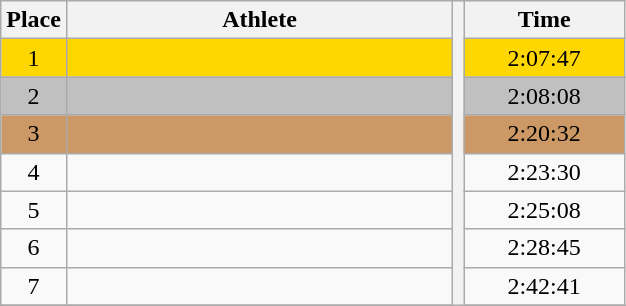<table class="wikitable" style="text-align:center">
<tr>
<th>Place</th>
<th width=250>Athlete</th>
<th rowspan=27></th>
<th width=100>Time</th>
</tr>
<tr bgcolor=gold>
<td>1</td>
<td align=left></td>
<td>2:07:47</td>
</tr>
<tr bgcolor=silver>
<td>2</td>
<td align=left></td>
<td>2:08:08</td>
</tr>
<tr bgcolor=cc9966>
<td>3</td>
<td align=left></td>
<td>2:20:32</td>
</tr>
<tr>
<td>4</td>
<td align=left></td>
<td>2:23:30</td>
</tr>
<tr>
<td>5</td>
<td align=left></td>
<td>2:25:08</td>
</tr>
<tr>
<td>6</td>
<td align=left></td>
<td>2:28:45</td>
</tr>
<tr>
<td>7</td>
<td align=left></td>
<td>2:42:41</td>
</tr>
<tr>
</tr>
</table>
